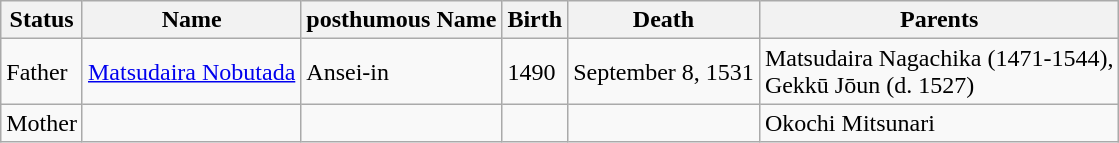<table class="wikitable">
<tr>
<th>Status</th>
<th>Name</th>
<th>posthumous Name</th>
<th>Birth</th>
<th>Death</th>
<th>Parents</th>
</tr>
<tr>
<td>Father</td>
<td><a href='#'>Matsudaira Nobutada</a></td>
<td>Ansei-in</td>
<td>1490</td>
<td>September 8, 1531</td>
<td>Matsudaira Nagachika (1471-1544),<br>Gekkū Jōun (d. 1527)</td>
</tr>
<tr>
<td>Mother</td>
<td></td>
<td></td>
<td></td>
<td></td>
<td>Okochi Mitsunari</td>
</tr>
</table>
